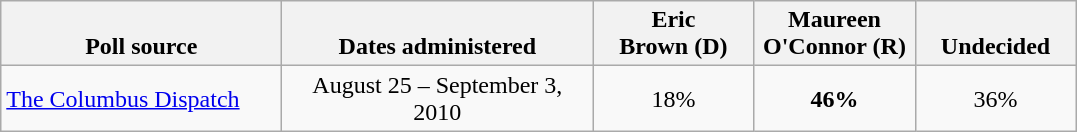<table class="wikitable">
<tr valign=bottom>
<th style="width:180px;">Poll source</th>
<th style="width:200px;">Dates administered</th>
<th style="width:100px;">Eric<br>Brown (D)</th>
<th style="width:100px;">Maureen<br>O'Connor (R)</th>
<th style="width:100px;">Undecided</th>
</tr>
<tr>
<td><a href='#'>The Columbus Dispatch</a></td>
<td align=center>August 25 – September 3, 2010</td>
<td align=center>18%</td>
<td align=center ><strong>46%</strong></td>
<td align=center>36%</td>
</tr>
</table>
